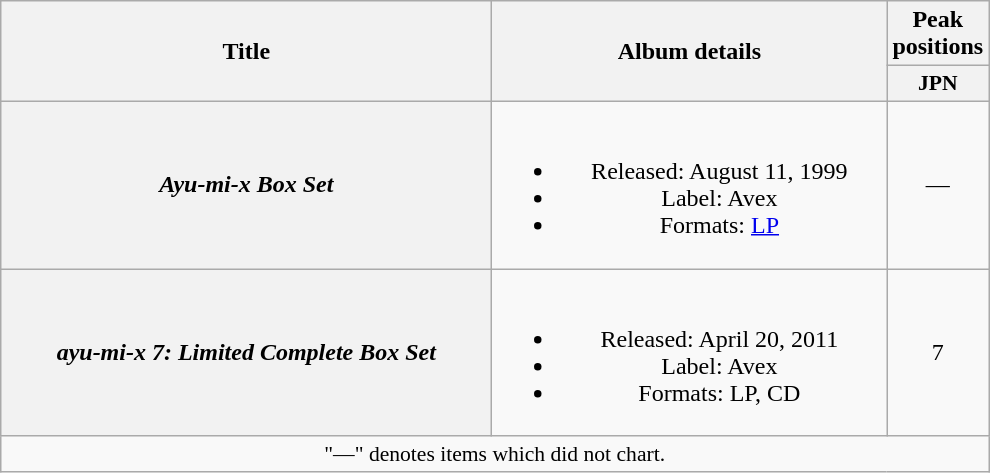<table class="wikitable plainrowheaders" style="text-align:center;">
<tr>
<th style="width:20em;" rowspan="2">Title</th>
<th style="width:16em;" rowspan="2">Album details</th>
<th colspan="1">Peak positions</th>
</tr>
<tr>
<th scope="col" style="width:3em;font-size:90%;">JPN<br></th>
</tr>
<tr>
<th scope="row"><em>Ayu-mi-x Box Set</em></th>
<td><br><ul><li>Released: August 11, 1999</li><li>Label: Avex</li><li>Formats: <a href='#'>LP</a></li></ul></td>
<td>—</td>
</tr>
<tr>
<th scope="row"><em>ayu-mi-x 7: Limited Complete Box Set</em></th>
<td><br><ul><li>Released: April 20, 2011</li><li>Label: Avex</li><li>Formats: LP, CD</li></ul></td>
<td>7</td>
</tr>
<tr>
<td colspan="12" align="center" style="font-size:90%;">"—" denotes items which did not chart.</td>
</tr>
</table>
